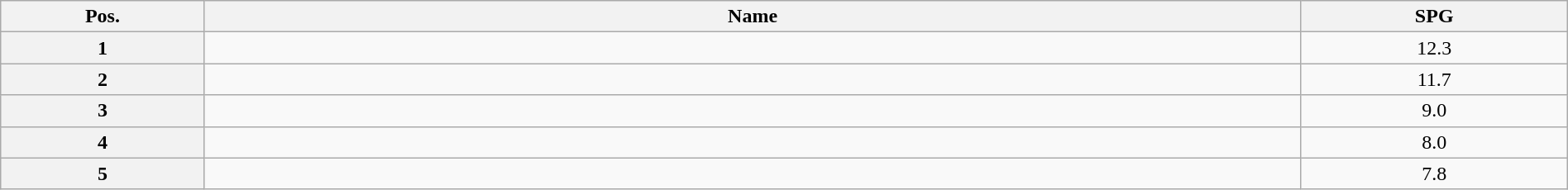<table class=wikitable width=100% style="text-align:center;">
<tr>
<th width="13%">Pos.</th>
<th width="70%">Name</th>
<th width="17%">SPG</th>
</tr>
<tr>
<th>1</th>
<td align=left></td>
<td>12.3</td>
</tr>
<tr>
<th>2</th>
<td align=left></td>
<td>11.7</td>
</tr>
<tr>
<th>3</th>
<td align=left></td>
<td>9.0</td>
</tr>
<tr>
<th>4</th>
<td align=left></td>
<td>8.0</td>
</tr>
<tr>
<th>5</th>
<td align=left></td>
<td>7.8</td>
</tr>
</table>
